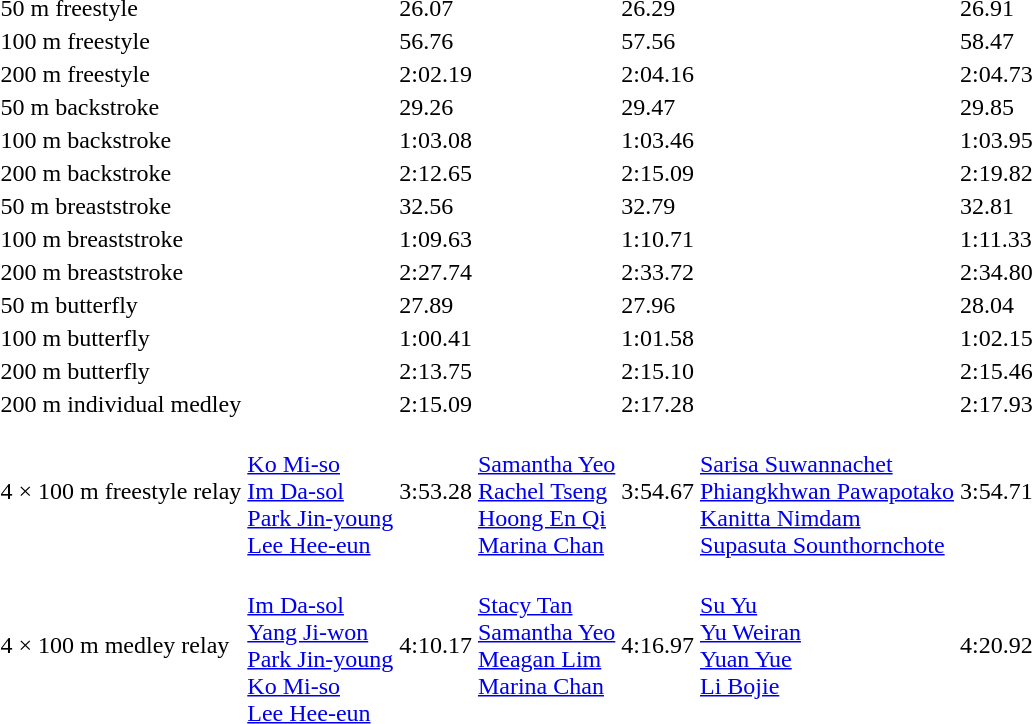<table>
<tr>
<td>50 m freestyle</td>
<td></td>
<td>26.07</td>
<td></td>
<td>26.29</td>
<td></td>
<td>26.91</td>
</tr>
<tr>
<td>100 m freestyle</td>
<td></td>
<td>56.76</td>
<td></td>
<td>57.56</td>
<td></td>
<td>58.47</td>
</tr>
<tr>
<td>200 m freestyle</td>
<td></td>
<td>2:02.19</td>
<td></td>
<td>2:04.16</td>
<td></td>
<td>2:04.73</td>
</tr>
<tr>
<td>50 m backstroke</td>
<td></td>
<td>29.26</td>
<td></td>
<td>29.47</td>
<td></td>
<td>29.85</td>
</tr>
<tr>
<td>100 m backstroke</td>
<td></td>
<td>1:03.08</td>
<td></td>
<td>1:03.46</td>
<td></td>
<td>1:03.95</td>
</tr>
<tr>
<td>200 m backstroke</td>
<td></td>
<td>2:12.65</td>
<td></td>
<td>2:15.09</td>
<td></td>
<td>2:19.82</td>
</tr>
<tr>
<td>50 m breaststroke</td>
<td></td>
<td>32.56</td>
<td></td>
<td>32.79</td>
<td></td>
<td>32.81</td>
</tr>
<tr>
<td>100 m breaststroke</td>
<td></td>
<td>1:09.63</td>
<td></td>
<td>1:10.71</td>
<td></td>
<td>1:11.33</td>
</tr>
<tr>
<td>200 m breaststroke</td>
<td></td>
<td>2:27.74</td>
<td></td>
<td>2:33.72</td>
<td></td>
<td>2:34.80</td>
</tr>
<tr>
<td>50 m butterfly</td>
<td></td>
<td>27.89</td>
<td></td>
<td>27.96</td>
<td></td>
<td>28.04</td>
</tr>
<tr>
<td>100 m butterfly</td>
<td></td>
<td>1:00.41</td>
<td></td>
<td>1:01.58</td>
<td></td>
<td>1:02.15</td>
</tr>
<tr>
<td>200 m butterfly</td>
<td></td>
<td>2:13.75</td>
<td></td>
<td>2:15.10</td>
<td></td>
<td>2:15.46</td>
</tr>
<tr>
<td>200 m individual medley</td>
<td></td>
<td>2:15.09</td>
<td></td>
<td>2:17.28</td>
<td></td>
<td>2:17.93</td>
</tr>
<tr>
<td>4 × 100 m freestyle relay</td>
<td><br><a href='#'>Ko Mi-so</a><br><a href='#'>Im Da-sol</a><br><a href='#'>Park Jin-young</a><br><a href='#'>Lee Hee-eun</a></td>
<td>3:53.28</td>
<td><br><a href='#'>Samantha Yeo</a><br><a href='#'>Rachel Tseng</a><br><a href='#'>Hoong En Qi</a><br><a href='#'>Marina Chan</a></td>
<td>3:54.67</td>
<td><br><a href='#'>Sarisa Suwannachet</a><br><a href='#'>Phiangkhwan Pawapotako</a><br><a href='#'>Kanitta Nimdam</a><br><a href='#'>Supasuta Sounthornchote</a></td>
<td>3:54.71</td>
</tr>
<tr>
<td>4 × 100 m medley relay</td>
<td><br><a href='#'>Im Da-sol</a><br><a href='#'>Yang Ji-won</a><br><a href='#'>Park Jin-young</a><br><a href='#'>Ko Mi-so</a><br><a href='#'>Lee Hee-eun</a></td>
<td>4:10.17</td>
<td valign=top><br><a href='#'>Stacy Tan</a><br><a href='#'>Samantha Yeo</a><br><a href='#'>Meagan Lim</a><br><a href='#'>Marina Chan</a></td>
<td>4:16.97</td>
<td valign=top><br><a href='#'>Su Yu</a><br><a href='#'>Yu Weiran</a><br><a href='#'>Yuan Yue</a><br><a href='#'>Li Bojie</a></td>
<td>4:20.92</td>
</tr>
</table>
